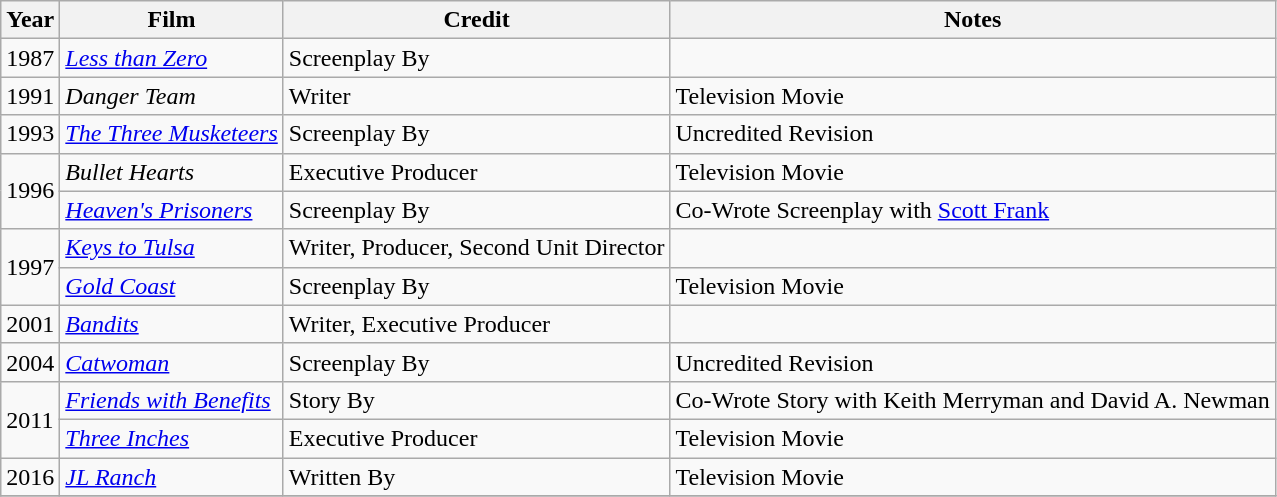<table class="wikitable">
<tr>
<th>Year</th>
<th>Film</th>
<th>Credit</th>
<th>Notes</th>
</tr>
<tr>
<td>1987</td>
<td><em><a href='#'>Less than Zero</a></em></td>
<td>Screenplay By</td>
<td></td>
</tr>
<tr>
<td>1991</td>
<td><em>Danger Team</em></td>
<td>Writer</td>
<td>Television Movie</td>
</tr>
<tr>
<td>1993</td>
<td><em><a href='#'>The Three Musketeers</a></em></td>
<td>Screenplay By</td>
<td>Uncredited Revision</td>
</tr>
<tr>
<td rowspan=2>1996</td>
<td><em>Bullet Hearts</em></td>
<td>Executive Producer</td>
<td>Television Movie</td>
</tr>
<tr>
<td><em><a href='#'>Heaven's Prisoners</a></em></td>
<td>Screenplay By</td>
<td>Co-Wrote Screenplay with <a href='#'>Scott Frank</a></td>
</tr>
<tr>
<td rowspan=2>1997</td>
<td><em><a href='#'>Keys to Tulsa</a></em></td>
<td>Writer, Producer, Second Unit Director</td>
<td></td>
</tr>
<tr>
<td><em><a href='#'>Gold Coast</a></em></td>
<td>Screenplay By</td>
<td>Television Movie</td>
</tr>
<tr>
<td>2001</td>
<td><em><a href='#'>Bandits</a></em></td>
<td>Writer, Executive Producer</td>
<td></td>
</tr>
<tr>
<td>2004</td>
<td><em><a href='#'>Catwoman</a></em></td>
<td>Screenplay By</td>
<td>Uncredited Revision</td>
</tr>
<tr>
<td rowspan=2>2011</td>
<td><em><a href='#'>Friends with Benefits</a></em></td>
<td>Story By</td>
<td>Co-Wrote Story with Keith Merryman and David A. Newman</td>
</tr>
<tr>
<td><em><a href='#'>Three Inches</a></em></td>
<td>Executive Producer</td>
<td>Television Movie</td>
</tr>
<tr>
<td>2016</td>
<td><em><a href='#'>JL Ranch</a></em></td>
<td>Written By</td>
<td>Television Movie</td>
</tr>
<tr>
</tr>
</table>
